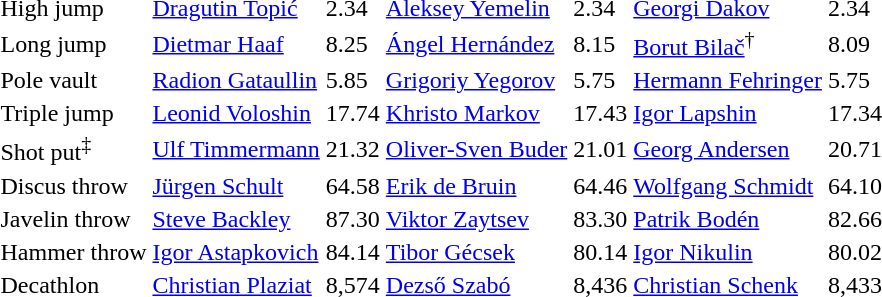<table>
<tr>
<td>High jump<br></td>
<td><a href='#'>Dragutin Topić</a><br></td>
<td>2.34</td>
<td><a href='#'>Aleksey Yemelin</a><br></td>
<td>2.34</td>
<td><a href='#'>Georgi Dakov</a><br></td>
<td>2.34</td>
</tr>
<tr>
<td>Long jump<br></td>
<td><a href='#'>Dietmar Haaf</a><br></td>
<td>8.25</td>
<td><a href='#'>Ángel Hernández</a><br></td>
<td>8.15</td>
<td><a href='#'>Borut Bilač</a><sup>†</sup><br></td>
<td>8.09</td>
</tr>
<tr>
<td>Pole vault<br></td>
<td><a href='#'>Radion Gataullin</a><br></td>
<td>5.85</td>
<td><a href='#'>Grigoriy Yegorov</a><br></td>
<td>5.75</td>
<td><a href='#'>Hermann Fehringer</a><br></td>
<td>5.75</td>
</tr>
<tr>
<td>Triple jump<br></td>
<td><a href='#'>Leonid Voloshin</a><br></td>
<td>17.74</td>
<td><a href='#'>Khristo Markov</a><br></td>
<td>17.43</td>
<td><a href='#'>Igor Lapshin</a><br></td>
<td>17.34</td>
</tr>
<tr>
<td>Shot put<sup>‡</sup><br></td>
<td><a href='#'>Ulf Timmermann</a><br></td>
<td>21.32</td>
<td><a href='#'>Oliver-Sven Buder</a><br></td>
<td>21.01</td>
<td><a href='#'>Georg Andersen</a><br></td>
<td>20.71</td>
</tr>
<tr>
<td>Discus throw <br></td>
<td><a href='#'>Jürgen Schult</a><br></td>
<td>64.58</td>
<td><a href='#'>Erik de Bruin</a><br></td>
<td>64.46</td>
<td><a href='#'>Wolfgang Schmidt</a><br></td>
<td>64.10</td>
</tr>
<tr>
<td>Javelin throw <br></td>
<td><a href='#'>Steve Backley</a><br></td>
<td>87.30</td>
<td><a href='#'>Viktor Zaytsev</a><br></td>
<td>83.30</td>
<td><a href='#'>Patrik Bodén</a><br></td>
<td>82.66</td>
</tr>
<tr>
<td>Hammer throw<br></td>
<td><a href='#'>Igor Astapkovich</a><br></td>
<td>84.14</td>
<td><a href='#'>Tibor Gécsek</a><br></td>
<td>80.14</td>
<td><a href='#'>Igor Nikulin</a><br></td>
<td>80.02</td>
</tr>
<tr>
<td>Decathlon <br></td>
<td><a href='#'>Christian Plaziat</a><br></td>
<td>8,574</td>
<td><a href='#'>Dezső Szabó</a><br></td>
<td>8,436</td>
<td><a href='#'>Christian Schenk</a><br></td>
<td>8,433</td>
</tr>
</table>
